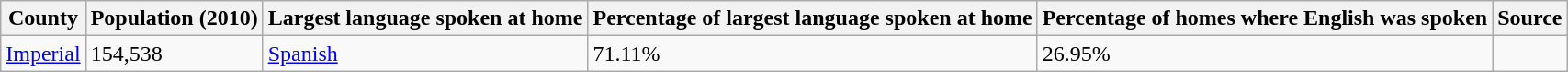<table class="wikitable sortable">
<tr>
<th>County</th>
<th data-sort-type="number">Population (2010)</th>
<th>Largest language spoken at home</th>
<th>Percentage of largest language spoken at home</th>
<th>Percentage of homes where English was spoken</th>
<th>Source</th>
</tr>
<tr>
<td><a href='#'>Imperial</a></td>
<td>154,538</td>
<td><a href='#'>Spanish</a></td>
<td>71.11%</td>
<td>26.95%</td>
<td></td>
</tr>
</table>
